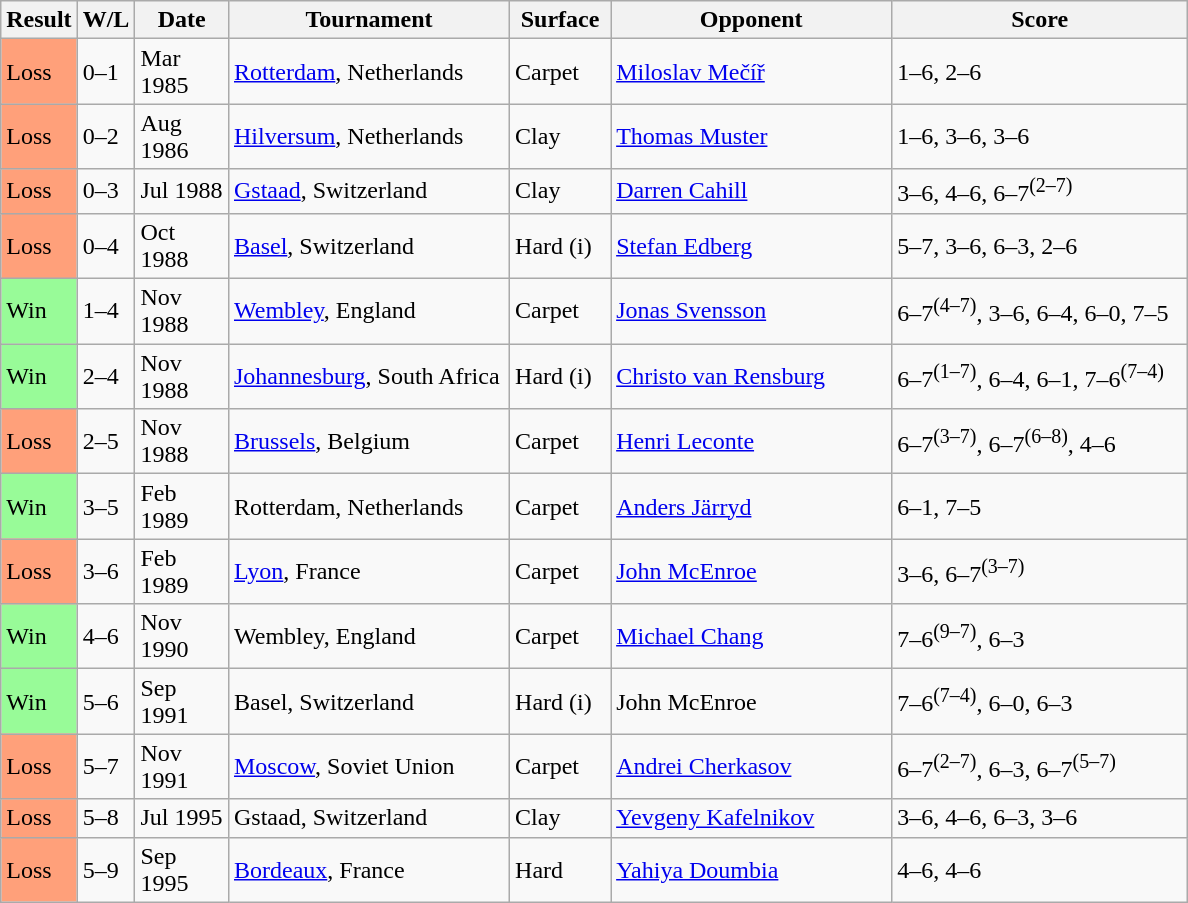<table class="sortable wikitable">
<tr>
<th style="width:40px">Result</th>
<th style="width:30px" class="unsortable">W/L</th>
<th style="width:55px">Date</th>
<th style="width:180px">Tournament</th>
<th style="width:60px">Surface</th>
<th style="width:180px">Opponent</th>
<th style="width:190px" class="unsortable">Score</th>
</tr>
<tr>
<td style="background:#ffa07a;">Loss</td>
<td>0–1</td>
<td>Mar 1985</td>
<td><a href='#'>Rotterdam</a>, Netherlands</td>
<td>Carpet</td>
<td> <a href='#'>Miloslav Mečíř</a></td>
<td>1–6, 2–6</td>
</tr>
<tr>
<td style="background:#ffa07a;">Loss</td>
<td>0–2</td>
<td>Aug 1986</td>
<td><a href='#'>Hilversum</a>, Netherlands</td>
<td>Clay</td>
<td> <a href='#'>Thomas Muster</a></td>
<td>1–6, 3–6, 3–6</td>
</tr>
<tr>
<td style="background:#ffa07a;">Loss</td>
<td>0–3</td>
<td>Jul 1988</td>
<td><a href='#'>Gstaad</a>, Switzerland</td>
<td>Clay</td>
<td> <a href='#'>Darren Cahill</a></td>
<td>3–6, 4–6, 6–7<sup>(2–7)</sup></td>
</tr>
<tr>
<td style="background:#ffa07a;">Loss</td>
<td>0–4</td>
<td>Oct 1988</td>
<td><a href='#'>Basel</a>, Switzerland</td>
<td>Hard (i)</td>
<td> <a href='#'>Stefan Edberg</a></td>
<td>5–7, 3–6, 6–3, 2–6</td>
</tr>
<tr>
<td style="background:#98fb98;">Win</td>
<td>1–4</td>
<td>Nov 1988</td>
<td><a href='#'>Wembley</a>, England</td>
<td>Carpet</td>
<td> <a href='#'>Jonas Svensson</a></td>
<td>6–7<sup>(4–7)</sup>, 3–6, 6–4, 6–0, 7–5</td>
</tr>
<tr>
<td style="background:#98fb98;">Win</td>
<td>2–4</td>
<td>Nov 1988</td>
<td><a href='#'>Johannesburg</a>, South Africa</td>
<td>Hard (i)</td>
<td> <a href='#'>Christo van Rensburg</a></td>
<td>6–7<sup>(1–7)</sup>, 6–4, 6–1, 7–6<sup>(7–4)</sup></td>
</tr>
<tr>
<td style="background:#ffa07a;">Loss</td>
<td>2–5</td>
<td>Nov 1988</td>
<td><a href='#'>Brussels</a>, Belgium</td>
<td>Carpet</td>
<td> <a href='#'>Henri Leconte</a></td>
<td>6–7<sup>(3–7)</sup>, 6–7<sup>(6–8)</sup>, 4–6</td>
</tr>
<tr>
<td style="background:#98fb98;">Win</td>
<td>3–5</td>
<td>Feb 1989</td>
<td>Rotterdam, Netherlands</td>
<td>Carpet</td>
<td> <a href='#'>Anders Järryd</a></td>
<td>6–1, 7–5</td>
</tr>
<tr>
<td style="background:#ffa07a;">Loss</td>
<td>3–6</td>
<td>Feb 1989</td>
<td><a href='#'>Lyon</a>, France</td>
<td>Carpet</td>
<td> <a href='#'>John McEnroe</a></td>
<td>3–6, 6–7<sup>(3–7)</sup></td>
</tr>
<tr>
<td style="background:#98fb98;">Win</td>
<td>4–6</td>
<td>Nov 1990</td>
<td>Wembley, England</td>
<td>Carpet</td>
<td> <a href='#'>Michael Chang</a></td>
<td>7–6<sup>(9–7)</sup>, 6–3</td>
</tr>
<tr>
<td style="background:#98fb98;">Win</td>
<td>5–6</td>
<td>Sep 1991</td>
<td>Basel, Switzerland</td>
<td>Hard (i)</td>
<td> John McEnroe</td>
<td>7–6<sup>(7–4)</sup>, 6–0, 6–3</td>
</tr>
<tr>
<td style="background:#ffa07a;">Loss</td>
<td>5–7</td>
<td>Nov 1991</td>
<td><a href='#'>Moscow</a>, Soviet Union</td>
<td>Carpet</td>
<td> <a href='#'>Andrei Cherkasov</a></td>
<td>6–7<sup>(2–7)</sup>, 6–3, 6–7<sup>(5–7)</sup></td>
</tr>
<tr>
<td style="background:#ffa07a;">Loss</td>
<td>5–8</td>
<td>Jul 1995</td>
<td>Gstaad, Switzerland</td>
<td>Clay</td>
<td> <a href='#'>Yevgeny Kafelnikov</a></td>
<td>3–6, 4–6, 6–3, 3–6</td>
</tr>
<tr>
<td style="background:#ffa07a;">Loss</td>
<td>5–9</td>
<td>Sep 1995</td>
<td><a href='#'>Bordeaux</a>, France</td>
<td>Hard</td>
<td> <a href='#'>Yahiya Doumbia</a></td>
<td>4–6, 4–6</td>
</tr>
</table>
